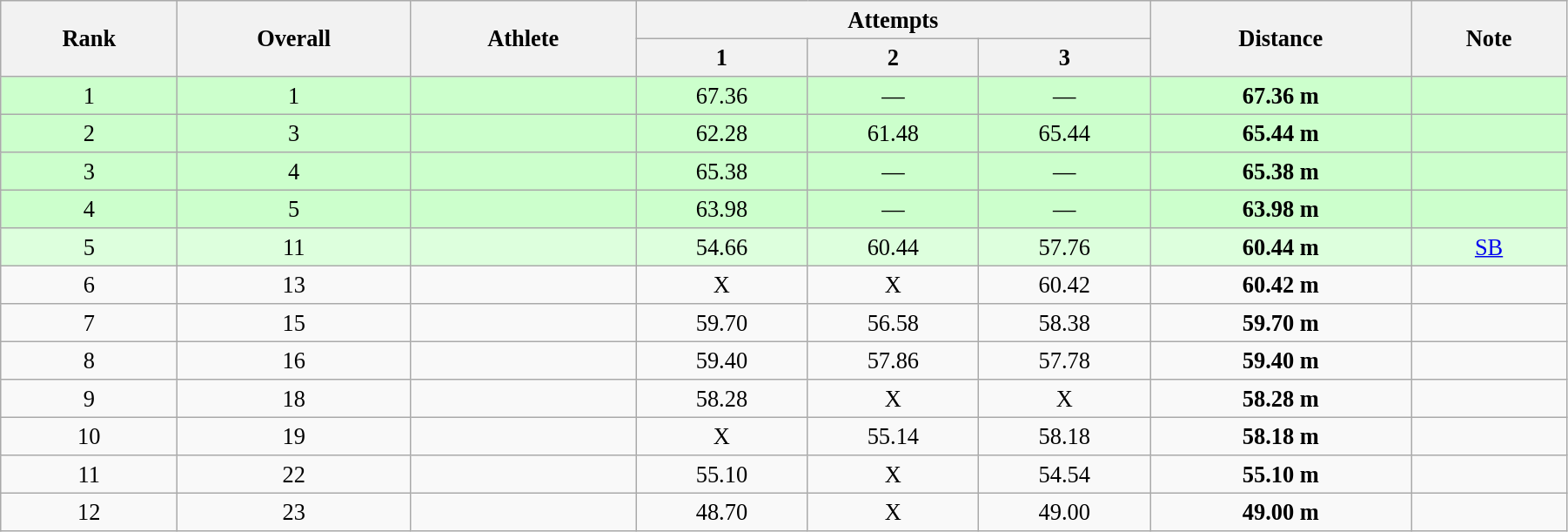<table class="wikitable" style=" text-align:center; font-size:110%;" width="95%">
<tr>
<th rowspan="2">Rank</th>
<th rowspan="2">Overall</th>
<th rowspan="2">Athlete</th>
<th colspan="3">Attempts</th>
<th rowspan="2">Distance</th>
<th rowspan="2">Note</th>
</tr>
<tr>
<th>1</th>
<th>2</th>
<th>3</th>
</tr>
<tr style="background:#ccffcc;">
<td>1</td>
<td>1</td>
<td align=left></td>
<td>67.36</td>
<td>—</td>
<td>—</td>
<td><strong>67.36 m</strong></td>
<td></td>
</tr>
<tr style="background:#ccffcc;">
<td>2</td>
<td>3</td>
<td align=left></td>
<td>62.28</td>
<td>61.48</td>
<td>65.44</td>
<td><strong>65.44 m</strong></td>
<td></td>
</tr>
<tr style="background:#ccffcc;">
<td>3</td>
<td>4</td>
<td align=left></td>
<td>65.38</td>
<td>—</td>
<td>—</td>
<td><strong>65.38 m</strong></td>
<td></td>
</tr>
<tr style="background:#ccffcc;">
<td>4</td>
<td>5</td>
<td align=left></td>
<td>63.98</td>
<td>—</td>
<td>—</td>
<td><strong>63.98 m</strong></td>
<td></td>
</tr>
<tr style="background:#ddffdd;">
<td>5</td>
<td>11</td>
<td align=left></td>
<td>54.66</td>
<td>60.44</td>
<td>57.76</td>
<td><strong>60.44 m</strong></td>
<td><a href='#'>SB</a></td>
</tr>
<tr>
<td>6</td>
<td>13</td>
<td align=left></td>
<td>X</td>
<td>X</td>
<td>60.42</td>
<td><strong>60.42 m</strong></td>
<td></td>
</tr>
<tr>
<td>7</td>
<td>15</td>
<td align=left></td>
<td>59.70</td>
<td>56.58</td>
<td>58.38</td>
<td><strong>59.70 m</strong></td>
<td></td>
</tr>
<tr>
<td>8</td>
<td>16</td>
<td align=left></td>
<td>59.40</td>
<td>57.86</td>
<td>57.78</td>
<td><strong>59.40 m</strong></td>
<td></td>
</tr>
<tr>
<td>9</td>
<td>18</td>
<td align=left></td>
<td>58.28</td>
<td>X</td>
<td>X</td>
<td><strong>58.28 m</strong></td>
<td></td>
</tr>
<tr>
<td>10</td>
<td>19</td>
<td align=left></td>
<td>X</td>
<td>55.14</td>
<td>58.18</td>
<td><strong>58.18 m</strong></td>
<td></td>
</tr>
<tr>
<td>11</td>
<td>22</td>
<td align=left></td>
<td>55.10</td>
<td>X</td>
<td>54.54</td>
<td><strong>55.10 m</strong></td>
<td></td>
</tr>
<tr>
<td>12</td>
<td>23</td>
<td align=left></td>
<td>48.70</td>
<td>X</td>
<td>49.00</td>
<td><strong>49.00 m</strong></td>
<td></td>
</tr>
</table>
